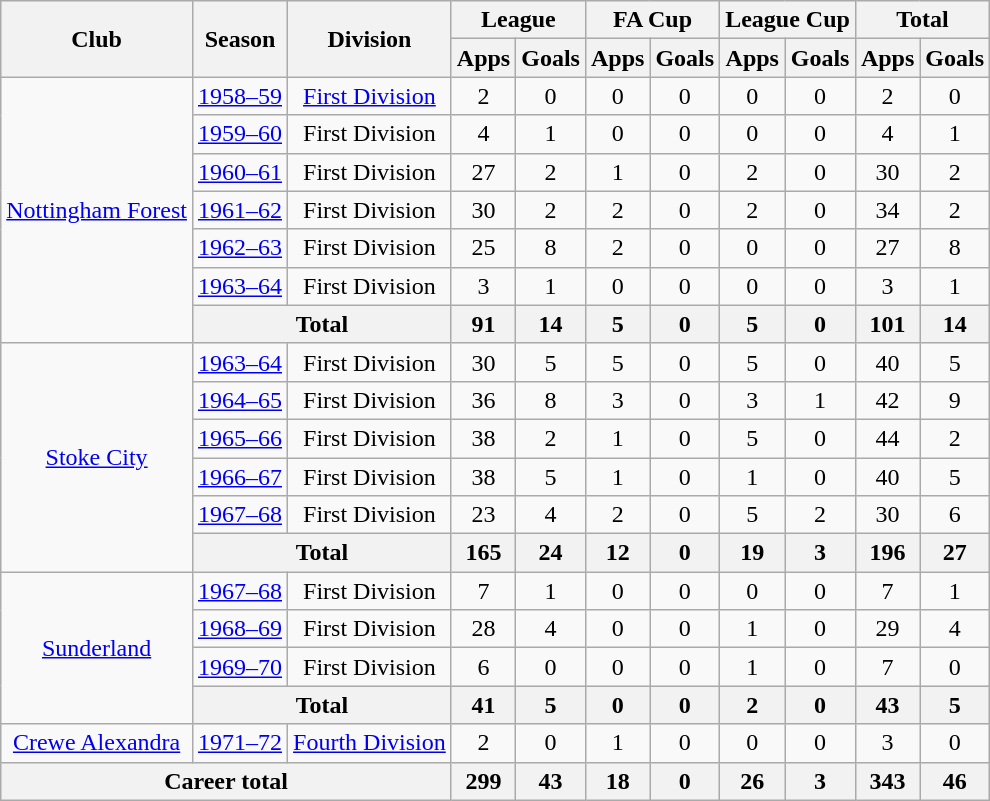<table class="wikitable" style="text-align: center;">
<tr>
<th rowspan="2">Club</th>
<th rowspan="2">Season</th>
<th rowspan="2">Division</th>
<th colspan="2">League</th>
<th colspan="2">FA Cup</th>
<th colspan="2">League Cup</th>
<th colspan="2">Total</th>
</tr>
<tr>
<th>Apps</th>
<th>Goals</th>
<th>Apps</th>
<th>Goals</th>
<th>Apps</th>
<th>Goals</th>
<th>Apps</th>
<th>Goals</th>
</tr>
<tr>
<td rowspan="7"><a href='#'>Nottingham Forest</a></td>
<td><a href='#'>1958–59</a></td>
<td><a href='#'>First Division</a></td>
<td>2</td>
<td>0</td>
<td>0</td>
<td>0</td>
<td>0</td>
<td>0</td>
<td>2</td>
<td>0</td>
</tr>
<tr>
<td><a href='#'>1959–60</a></td>
<td>First Division</td>
<td>4</td>
<td>1</td>
<td>0</td>
<td>0</td>
<td>0</td>
<td>0</td>
<td>4</td>
<td>1</td>
</tr>
<tr>
<td><a href='#'>1960–61</a></td>
<td>First Division</td>
<td>27</td>
<td>2</td>
<td>1</td>
<td>0</td>
<td>2</td>
<td>0</td>
<td>30</td>
<td>2</td>
</tr>
<tr>
<td><a href='#'>1961–62</a></td>
<td>First Division</td>
<td>30</td>
<td>2</td>
<td>2</td>
<td>0</td>
<td>2</td>
<td>0</td>
<td>34</td>
<td>2</td>
</tr>
<tr>
<td><a href='#'>1962–63</a></td>
<td>First Division</td>
<td>25</td>
<td>8</td>
<td>2</td>
<td>0</td>
<td>0</td>
<td>0</td>
<td>27</td>
<td>8</td>
</tr>
<tr>
<td><a href='#'>1963–64</a></td>
<td>First Division</td>
<td>3</td>
<td>1</td>
<td>0</td>
<td>0</td>
<td>0</td>
<td>0</td>
<td>3</td>
<td>1</td>
</tr>
<tr>
<th colspan="2">Total</th>
<th>91</th>
<th>14</th>
<th>5</th>
<th>0</th>
<th>5</th>
<th>0</th>
<th>101</th>
<th>14</th>
</tr>
<tr>
<td rowspan="6"><a href='#'>Stoke City</a></td>
<td><a href='#'>1963–64</a></td>
<td>First Division</td>
<td>30</td>
<td>5</td>
<td>5</td>
<td>0</td>
<td>5</td>
<td>0</td>
<td>40</td>
<td>5</td>
</tr>
<tr>
<td><a href='#'>1964–65</a></td>
<td>First Division</td>
<td>36</td>
<td>8</td>
<td>3</td>
<td>0</td>
<td>3</td>
<td>1</td>
<td>42</td>
<td>9</td>
</tr>
<tr>
<td><a href='#'>1965–66</a></td>
<td>First Division</td>
<td>38</td>
<td>2</td>
<td>1</td>
<td>0</td>
<td>5</td>
<td>0</td>
<td>44</td>
<td>2</td>
</tr>
<tr>
<td><a href='#'>1966–67</a></td>
<td>First Division</td>
<td>38</td>
<td>5</td>
<td>1</td>
<td>0</td>
<td>1</td>
<td>0</td>
<td>40</td>
<td>5</td>
</tr>
<tr>
<td><a href='#'>1967–68</a></td>
<td>First Division</td>
<td>23</td>
<td>4</td>
<td>2</td>
<td>0</td>
<td>5</td>
<td>2</td>
<td>30</td>
<td>6</td>
</tr>
<tr>
<th colspan="2">Total</th>
<th>165</th>
<th>24</th>
<th>12</th>
<th>0</th>
<th>19</th>
<th>3</th>
<th>196</th>
<th>27</th>
</tr>
<tr>
<td rowspan="4"><a href='#'>Sunderland</a></td>
<td><a href='#'>1967–68</a></td>
<td>First Division</td>
<td>7</td>
<td>1</td>
<td>0</td>
<td>0</td>
<td>0</td>
<td>0</td>
<td>7</td>
<td>1</td>
</tr>
<tr>
<td><a href='#'>1968–69</a></td>
<td>First Division</td>
<td>28</td>
<td>4</td>
<td>0</td>
<td>0</td>
<td>1</td>
<td>0</td>
<td>29</td>
<td>4</td>
</tr>
<tr>
<td><a href='#'>1969–70</a></td>
<td>First Division</td>
<td>6</td>
<td>0</td>
<td>0</td>
<td>0</td>
<td>1</td>
<td>0</td>
<td>7</td>
<td>0</td>
</tr>
<tr>
<th colspan="2">Total</th>
<th>41</th>
<th>5</th>
<th>0</th>
<th>0</th>
<th>2</th>
<th>0</th>
<th>43</th>
<th>5</th>
</tr>
<tr>
<td><a href='#'>Crewe Alexandra</a></td>
<td><a href='#'>1971–72</a></td>
<td><a href='#'>Fourth Division</a></td>
<td>2</td>
<td>0</td>
<td>1</td>
<td>0</td>
<td>0</td>
<td>0</td>
<td>3</td>
<td>0</td>
</tr>
<tr>
<th colspan="3">Career total</th>
<th>299</th>
<th>43</th>
<th>18</th>
<th>0</th>
<th>26</th>
<th>3</th>
<th>343</th>
<th>46</th>
</tr>
</table>
